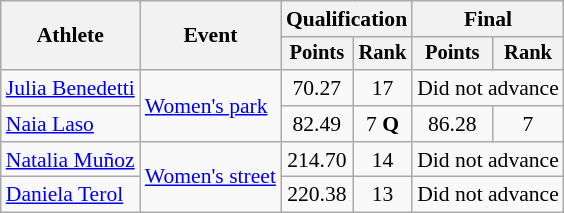<table class="wikitable" style="font-size:90%">
<tr>
<th rowspan="2">Athlete</th>
<th rowspan="2">Event</th>
<th colspan="2">Qualification</th>
<th colspan="2">Final</th>
</tr>
<tr style="font-size: 95%">
<th>Points</th>
<th>Rank</th>
<th>Points</th>
<th>Rank</th>
</tr>
<tr align=center>
<td align=left><a href='#'>Julia Benedetti</a></td>
<td align=left rowspan=2><a href='#'>Women's park</a></td>
<td>70.27</td>
<td>17</td>
<td colspan=2>Did not advance</td>
</tr>
<tr align=center>
<td align=left><a href='#'>Naia Laso</a></td>
<td>82.49</td>
<td>7 <strong>Q</strong></td>
<td>86.28</td>
<td>7</td>
</tr>
<tr align=center>
<td align=left><a href='#'>Natalia Muñoz</a></td>
<td align=left rowspan=2><a href='#'>Women's street</a></td>
<td>214.70</td>
<td>14</td>
<td colspan=2>Did not advance</td>
</tr>
<tr align=center>
<td align=left><a href='#'>Daniela Terol</a></td>
<td>220.38</td>
<td>13</td>
<td colspan=2>Did not advance</td>
</tr>
</table>
